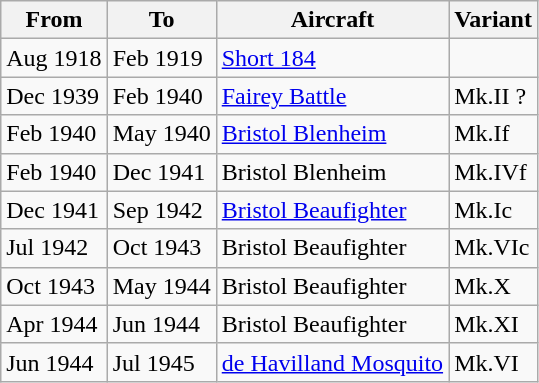<table class="wikitable">
<tr>
<th>From</th>
<th>To</th>
<th>Aircraft</th>
<th>Variant</th>
</tr>
<tr>
<td>Aug 1918</td>
<td>Feb 1919</td>
<td><a href='#'>Short 184</a></td>
<td></td>
</tr>
<tr>
<td>Dec 1939</td>
<td>Feb 1940</td>
<td><a href='#'>Fairey Battle</a></td>
<td>Mk.II ?</td>
</tr>
<tr>
<td>Feb 1940</td>
<td>May 1940</td>
<td><a href='#'>Bristol Blenheim</a></td>
<td>Mk.If</td>
</tr>
<tr>
<td>Feb 1940</td>
<td>Dec 1941</td>
<td>Bristol Blenheim</td>
<td>Mk.IVf</td>
</tr>
<tr>
<td>Dec 1941</td>
<td>Sep 1942</td>
<td><a href='#'>Bristol Beaufighter</a></td>
<td>Mk.Ic</td>
</tr>
<tr>
<td>Jul 1942</td>
<td>Oct 1943</td>
<td>Bristol Beaufighter</td>
<td>Mk.VIc</td>
</tr>
<tr>
<td>Oct 1943</td>
<td>May 1944</td>
<td>Bristol Beaufighter</td>
<td>Mk.X</td>
</tr>
<tr>
<td>Apr 1944</td>
<td>Jun 1944</td>
<td>Bristol Beaufighter</td>
<td>Mk.XI</td>
</tr>
<tr>
<td>Jun 1944</td>
<td>Jul 1945</td>
<td><a href='#'>de Havilland Mosquito</a></td>
<td>Mk.VI</td>
</tr>
</table>
